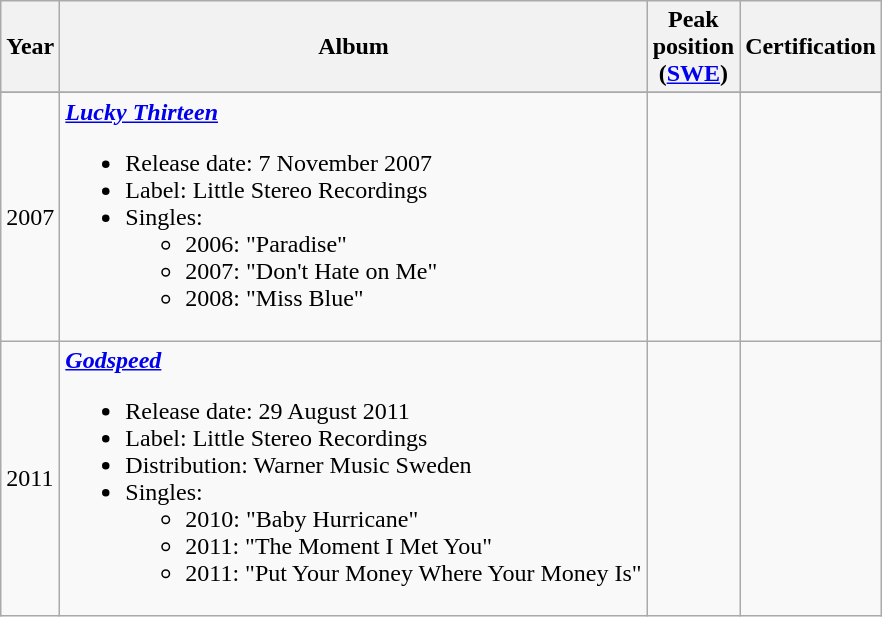<table class="wikitable">
<tr>
<th align="left">Year</th>
<th align="left">Album</th>
<th align="center">Peak<br>position<br>(<a href='#'>SWE</a>)</th>
<th align="left">Certification</th>
</tr>
<tr>
</tr>
<tr>
<td width=30>2007</td>
<td align="left"><strong><em><a href='#'>Lucky Thirteen</a></em></strong><br><ul><li>Release date: 7 November 2007</li><li>Label: Little Stereo Recordings</li><li>Singles:<ul><li>2006: "Paradise"</li><li>2007: "Don't Hate on Me"</li><li>2008: "Miss Blue"</li></ul></li></ul></td>
<td width=30></td>
<td></td>
</tr>
<tr>
<td width=30>2011</td>
<td align="left"><strong><em><a href='#'>Godspeed</a></em></strong><br><ul><li>Release date: 29 August 2011</li><li>Label: Little Stereo Recordings</li><li>Distribution: Warner Music Sweden</li><li>Singles:<ul><li>2010: "Baby Hurricane"</li><li>2011: "The Moment I Met You"</li><li>2011: "Put Your Money Where Your Money Is"</li></ul></li></ul></td>
<td width=30></td>
<td></td>
</tr>
</table>
